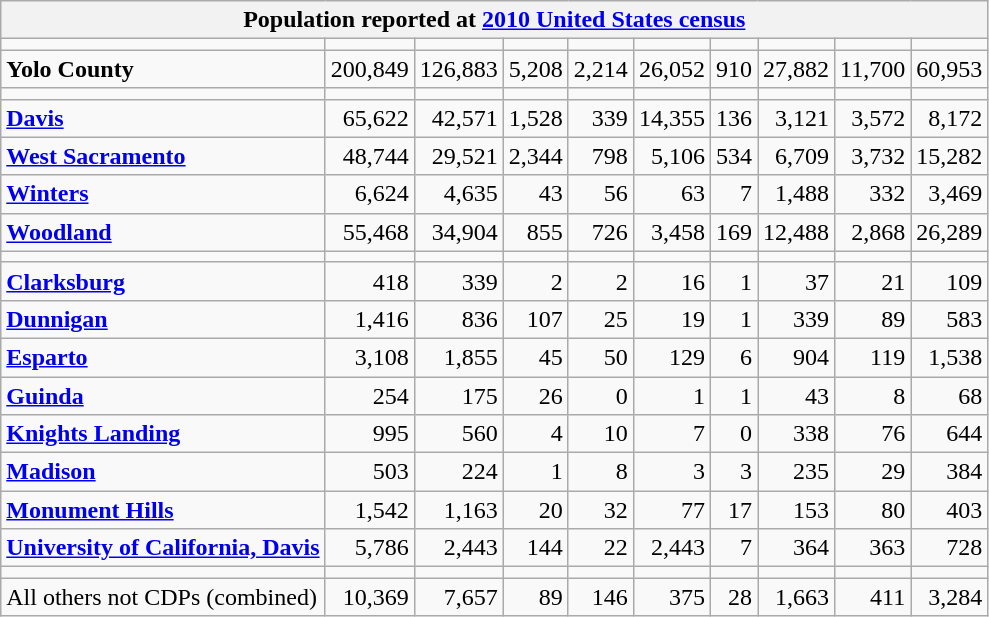<table class="wikitable collapsible collapsed">
<tr>
<th colspan=10>Population reported at <a href='#'>2010 United States census</a></th>
</tr>
<tr>
<td></td>
<td></td>
<td></td>
<td></td>
<td></td>
<td></td>
<td></td>
<td></td>
<td></td>
<td></td>
</tr>
<tr>
<td><strong> Yolo County</strong></td>
<td align="right">200,849</td>
<td align="right">126,883</td>
<td align="right">5,208</td>
<td align="right">2,214</td>
<td align="right">26,052</td>
<td align="right">910</td>
<td align="right">27,882</td>
<td align="right">11,700</td>
<td align="right">60,953</td>
</tr>
<tr>
<td></td>
<td></td>
<td></td>
<td></td>
<td></td>
<td></td>
<td></td>
<td></td>
<td></td>
<td></td>
</tr>
<tr>
<td><strong> <a href='#'>Davis</a></strong></td>
<td align="right">65,622</td>
<td align="right">42,571</td>
<td align="right">1,528</td>
<td align="right">339</td>
<td align="right">14,355</td>
<td align="right">136</td>
<td align="right">3,121</td>
<td align="right">3,572</td>
<td align="right">8,172</td>
</tr>
<tr>
<td><strong> <a href='#'>West Sacramento</a></strong></td>
<td align="right">48,744</td>
<td align="right">29,521</td>
<td align="right">2,344</td>
<td align="right">798</td>
<td align="right">5,106</td>
<td align="right">534</td>
<td align="right">6,709</td>
<td align="right">3,732</td>
<td align="right">15,282</td>
</tr>
<tr>
<td><strong><a href='#'>Winters</a></strong></td>
<td align="right">6,624</td>
<td align="right">4,635</td>
<td align="right">43</td>
<td align="right">56</td>
<td align="right">63</td>
<td align="right">7</td>
<td align="right">1,488</td>
<td align="right">332</td>
<td align="right">3,469</td>
</tr>
<tr>
<td><strong><a href='#'>Woodland</a></strong></td>
<td align="right">55,468</td>
<td align="right">34,904</td>
<td align="right">855</td>
<td align="right">726</td>
<td align="right">3,458</td>
<td align="right">169</td>
<td align="right">12,488</td>
<td align="right">2,868</td>
<td align="right">26,289</td>
</tr>
<tr>
<td></td>
<td></td>
<td></td>
<td></td>
<td></td>
<td></td>
<td></td>
<td></td>
<td></td>
<td></td>
</tr>
<tr>
<td><strong><a href='#'>Clarksburg</a></strong></td>
<td align="right">418</td>
<td align="right">339</td>
<td align="right">2</td>
<td align="right">2</td>
<td align="right">16</td>
<td align="right">1</td>
<td align="right">37</td>
<td align="right">21</td>
<td align="right">109</td>
</tr>
<tr>
<td><strong><a href='#'>Dunnigan</a></strong></td>
<td align="right">1,416</td>
<td align="right">836</td>
<td align="right">107</td>
<td align="right">25</td>
<td align="right">19</td>
<td align="right">1</td>
<td align="right">339</td>
<td align="right">89</td>
<td align="right">583</td>
</tr>
<tr>
<td><strong><a href='#'>Esparto</a></strong></td>
<td align="right">3,108</td>
<td align="right">1,855</td>
<td align="right">45</td>
<td align="right">50</td>
<td align="right">129</td>
<td align="right">6</td>
<td align="right">904</td>
<td align="right">119</td>
<td align="right">1,538</td>
</tr>
<tr>
<td><strong><a href='#'>Guinda</a></strong></td>
<td align="right">254</td>
<td align="right">175</td>
<td align="right">26</td>
<td align="right">0</td>
<td align="right">1</td>
<td align="right">1</td>
<td align="right">43</td>
<td align="right">8</td>
<td align="right">68</td>
</tr>
<tr>
<td><strong><a href='#'>Knights Landing</a></strong></td>
<td align="right">995</td>
<td align="right">560</td>
<td align="right">4</td>
<td align="right">10</td>
<td align="right">7</td>
<td align="right">0</td>
<td align="right">338</td>
<td align="right">76</td>
<td align="right">644</td>
</tr>
<tr>
<td><strong><a href='#'>Madison</a></strong></td>
<td align="right">503</td>
<td align="right">224</td>
<td align="right">1</td>
<td align="right">8</td>
<td align="right">3</td>
<td align="right">3</td>
<td align="right">235</td>
<td align="right">29</td>
<td align="right">384</td>
</tr>
<tr>
<td><strong><a href='#'>Monument Hills</a></strong></td>
<td align="right">1,542</td>
<td align="right">1,163</td>
<td align="right">20</td>
<td align="right">32</td>
<td align="right">77</td>
<td align="right">17</td>
<td align="right">153</td>
<td align="right">80</td>
<td align="right">403</td>
</tr>
<tr>
<td><strong><a href='#'>University of California, Davis</a></strong></td>
<td align="right">5,786</td>
<td align="right">2,443</td>
<td align="right">144</td>
<td align="right">22</td>
<td align="right">2,443</td>
<td align="right">7</td>
<td align="right">364</td>
<td align="right">363</td>
<td align="right">728</td>
</tr>
<tr>
<td></td>
<td></td>
<td></td>
<td></td>
<td></td>
<td></td>
<td></td>
<td></td>
<td></td>
<td></td>
</tr>
<tr>
<td>All others not CDPs (combined)</td>
<td align="right">10,369</td>
<td align="right">7,657</td>
<td align="right">89</td>
<td align="right">146</td>
<td align="right">375</td>
<td align="right">28</td>
<td align="right">1,663</td>
<td align="right">411</td>
<td align="right">3,284</td>
</tr>
</table>
